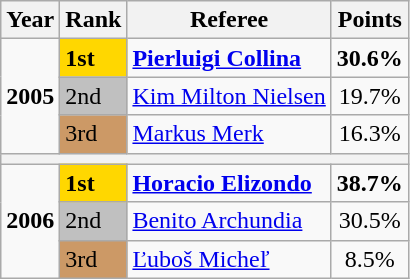<table class="wikitable">
<tr>
<th>Year</th>
<th>Rank</th>
<th>Referee</th>
<th>Points</th>
</tr>
<tr>
<td rowspan="3"><strong>2005</strong></td>
<td scope=col style="background-color:gold"><strong>1st</strong></td>
<td><strong> <a href='#'>Pierluigi Collina</a></strong></td>
<td align="center"><strong>30.6%</strong></td>
</tr>
<tr>
<td scope=col style="background-color:silver">2nd</td>
<td> <a href='#'>Kim Milton Nielsen</a></td>
<td align="center">19.7%</td>
</tr>
<tr>
<td scope=col style="background-color:#cc9966">3rd</td>
<td> <a href='#'>Markus Merk</a></td>
<td align="center">16.3%</td>
</tr>
<tr>
<th colspan="4"></th>
</tr>
<tr>
<td rowspan="3"><strong>2006</strong></td>
<td scope=col style="background-color:gold"><strong>1st</strong></td>
<td><strong> <a href='#'>Horacio Elizondo</a></strong></td>
<td align="center"><strong>38.7%</strong></td>
</tr>
<tr>
<td scope=col style="background-color:silver">2nd</td>
<td> <a href='#'>Benito Archundia</a></td>
<td align="center">30.5%</td>
</tr>
<tr>
<td scope=col style="background-color:#cc9966">3rd</td>
<td> <a href='#'>Ľuboš Micheľ</a></td>
<td align="center">8.5%</td>
</tr>
</table>
